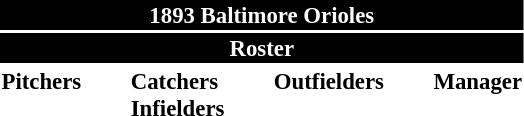<table class="toccolours" style="font-size: 95%;">
<tr>
<th colspan="10" style="background-color: black; color: white; text-align: center;">1893 Baltimore Orioles</th>
</tr>
<tr>
<td colspan="10" style="background-color: black; color: white; text-align: center;"><strong>Roster</strong></td>
</tr>
<tr>
<td valign="top"><strong>Pitchers</strong><br>






</td>
<td width="25px"></td>
<td valign="top"><strong>Catchers</strong><br>

<strong>Infielders</strong>






</td>
<td width="25px"></td>
<td valign="top"><strong>Outfielders</strong><br>






</td>
<td width="25px"></td>
<td valign="top"><strong>Manager</strong><br></td>
</tr>
</table>
